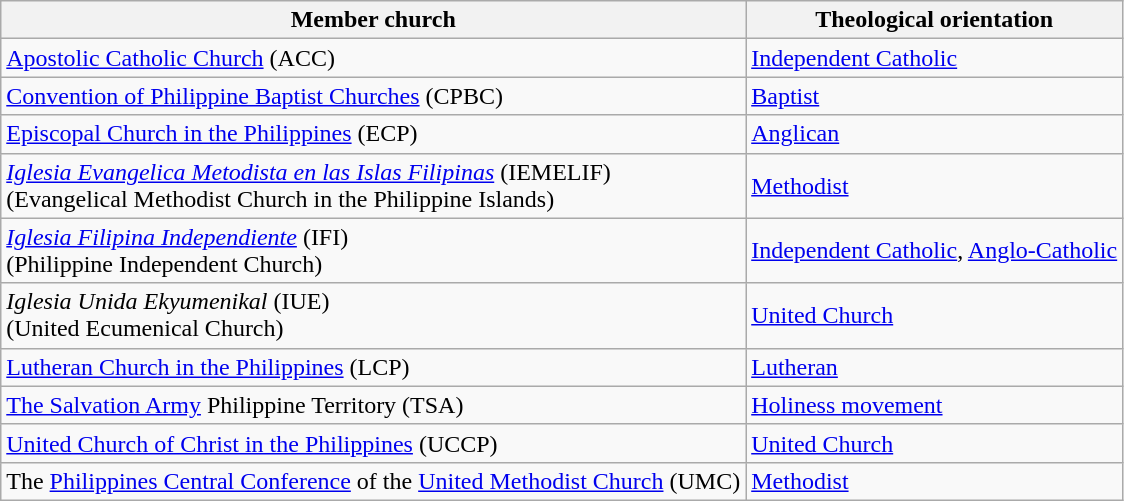<table class="wikitable">
<tr>
<th><strong>Member church</strong></th>
<th>Theological orientation</th>
</tr>
<tr>
<td><a href='#'>Apostolic Catholic Church</a> (ACC)</td>
<td><a href='#'>Independent Catholic</a></td>
</tr>
<tr>
<td><a href='#'>Convention of Philippine Baptist Churches</a> (CPBC)</td>
<td><a href='#'>Baptist</a></td>
</tr>
<tr>
<td><a href='#'>Episcopal Church in the Philippines</a> (ECP)</td>
<td><a href='#'>Anglican</a></td>
</tr>
<tr>
<td><em><a href='#'>Iglesia Evangelica Metodista en las Islas Filipinas</a></em> (IEMELIF) <br>(Evangelical Methodist Church in the Philippine Islands)</td>
<td><a href='#'>Methodist</a></td>
</tr>
<tr>
<td><a href='#'><em>Iglesia Filipina Independiente</em></a> (IFI) <br>(Philippine Independent Church)</td>
<td><a href='#'>Independent Catholic</a>, <a href='#'>Anglo-Catholic</a></td>
</tr>
<tr>
<td><em>Iglesia Unida Ekyumenikal</em> (IUE)<br>(United Ecumenical Church)</td>
<td><a href='#'>United Church</a></td>
</tr>
<tr>
<td><a href='#'>Lutheran Church in the Philippines</a> (LCP)</td>
<td><a href='#'>Lutheran</a></td>
</tr>
<tr>
<td><a href='#'>The Salvation Army</a> Philippine Territory (TSA)</td>
<td><a href='#'>Holiness movement</a></td>
</tr>
<tr>
<td><a href='#'>United Church of Christ in the Philippines</a> (UCCP)</td>
<td><a href='#'>United Church</a></td>
</tr>
<tr>
<td>The <a href='#'>Philippines Central Conference</a> of the <a href='#'>United Methodist Church</a> (UMC)</td>
<td><a href='#'>Methodist</a></td>
</tr>
</table>
